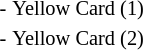<table class="toccolours" style="white-space: nowrap; font-size: 85%;">
<tr>
<td> -</td>
<td>Yellow Card (1)</td>
</tr>
<tr>
<td> -</td>
<td>Yellow Card (2)</td>
</tr>
</table>
